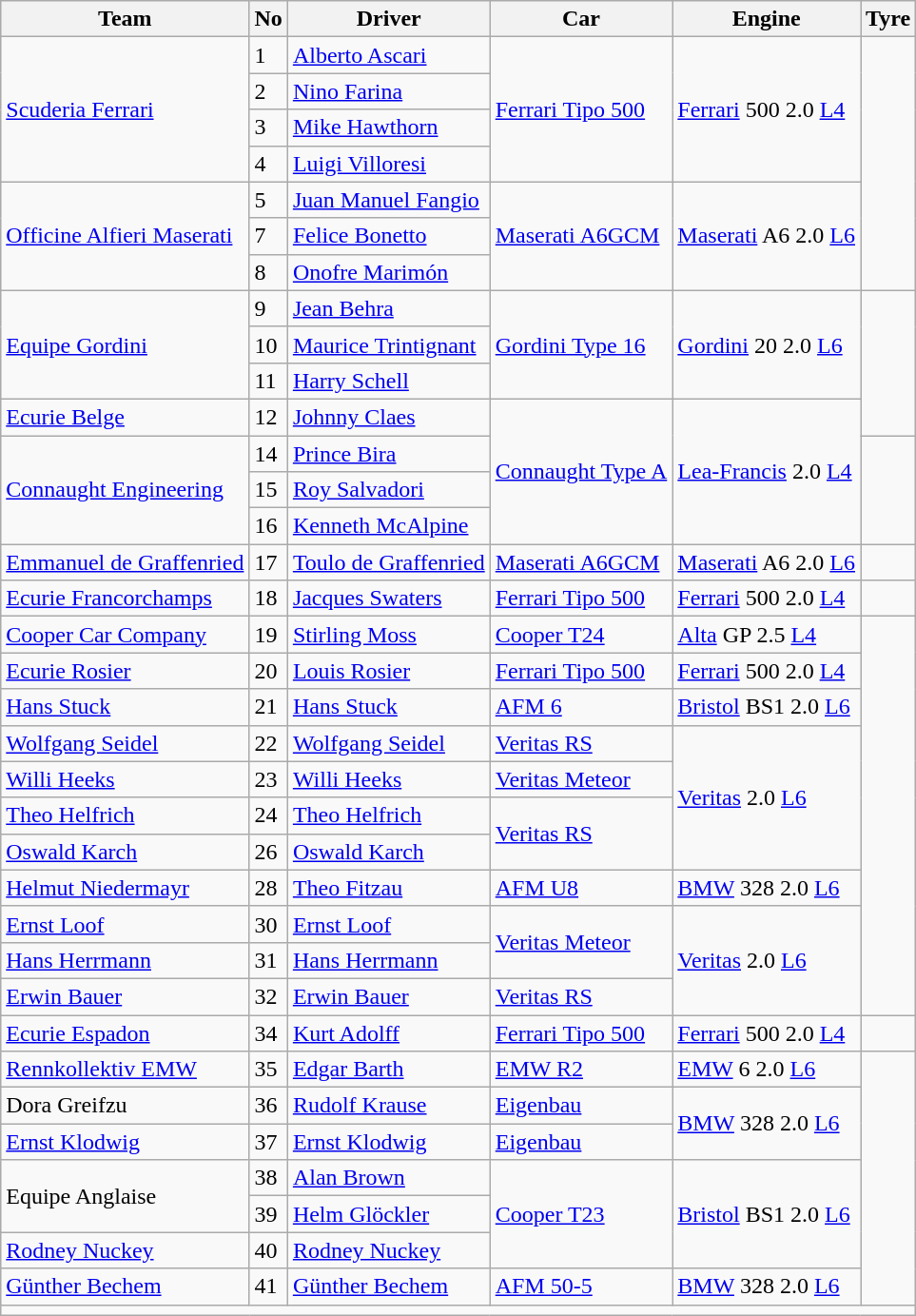<table class="wikitable">
<tr>
<th>Team</th>
<th>No</th>
<th>Driver</th>
<th>Car</th>
<th>Engine</th>
<th>Tyre</th>
</tr>
<tr>
<td rowspan="4"> <a href='#'>Scuderia Ferrari</a></td>
<td>1</td>
<td> <a href='#'>Alberto Ascari</a></td>
<td rowspan="4"><a href='#'>Ferrari Tipo 500</a></td>
<td rowspan="4"><a href='#'>Ferrari</a> 500 2.0 <a href='#'>L4</a></td>
<td rowspan="7"></td>
</tr>
<tr>
<td>2</td>
<td> <a href='#'>Nino Farina</a></td>
</tr>
<tr>
<td>3</td>
<td> <a href='#'>Mike Hawthorn</a></td>
</tr>
<tr>
<td>4</td>
<td> <a href='#'>Luigi Villoresi</a></td>
</tr>
<tr>
<td rowspan="3"> <a href='#'>Officine Alfieri Maserati</a></td>
<td>5</td>
<td> <a href='#'>Juan Manuel Fangio</a></td>
<td rowspan="3"><a href='#'>Maserati A6GCM</a></td>
<td rowspan="3"><a href='#'>Maserati</a> A6 2.0 <a href='#'>L6</a></td>
</tr>
<tr>
<td>7</td>
<td> <a href='#'>Felice Bonetto</a></td>
</tr>
<tr>
<td>8</td>
<td> <a href='#'>Onofre Marimón</a></td>
</tr>
<tr>
<td rowspan="3"> <a href='#'>Equipe Gordini</a></td>
<td>9</td>
<td> <a href='#'>Jean Behra</a></td>
<td rowspan="3"><a href='#'>Gordini Type 16</a></td>
<td rowspan="3"><a href='#'>Gordini</a> 20 2.0 <a href='#'>L6</a></td>
<td rowspan="4"></td>
</tr>
<tr>
<td>10</td>
<td> <a href='#'>Maurice Trintignant</a></td>
</tr>
<tr>
<td>11</td>
<td> <a href='#'>Harry Schell</a></td>
</tr>
<tr>
<td> <a href='#'>Ecurie Belge</a></td>
<td>12</td>
<td> <a href='#'>Johnny Claes</a></td>
<td rowspan="4"><a href='#'>Connaught Type A</a></td>
<td rowspan="4"><a href='#'>Lea-Francis</a> 2.0 <a href='#'>L4</a></td>
</tr>
<tr>
<td rowspan="3"> <a href='#'>Connaught Engineering</a></td>
<td>14</td>
<td> <a href='#'>Prince Bira</a></td>
<td rowspan="3"></td>
</tr>
<tr>
<td>15</td>
<td> <a href='#'>Roy Salvadori</a></td>
</tr>
<tr>
<td>16</td>
<td> <a href='#'>Kenneth McAlpine</a></td>
</tr>
<tr>
<td> <a href='#'>Emmanuel de Graffenried</a></td>
<td>17</td>
<td> <a href='#'>Toulo de Graffenried</a></td>
<td><a href='#'>Maserati A6GCM</a></td>
<td><a href='#'>Maserati</a> A6 2.0 <a href='#'>L6</a></td>
<td></td>
</tr>
<tr>
<td> <a href='#'>Ecurie Francorchamps</a></td>
<td>18</td>
<td> <a href='#'>Jacques Swaters</a></td>
<td><a href='#'>Ferrari Tipo 500</a></td>
<td><a href='#'>Ferrari</a> 500 2.0 <a href='#'>L4</a></td>
<td></td>
</tr>
<tr>
<td> <a href='#'>Cooper Car Company</a></td>
<td>19</td>
<td> <a href='#'>Stirling Moss</a></td>
<td><a href='#'>Cooper T24</a></td>
<td><a href='#'>Alta</a> GP 2.5 <a href='#'>L4</a></td>
<td rowspan="11"></td>
</tr>
<tr>
<td> <a href='#'>Ecurie Rosier</a></td>
<td>20</td>
<td> <a href='#'>Louis Rosier</a></td>
<td><a href='#'>Ferrari Tipo 500</a></td>
<td><a href='#'>Ferrari</a> 500 2.0 <a href='#'>L4</a></td>
</tr>
<tr>
<td> <a href='#'>Hans Stuck</a></td>
<td>21</td>
<td> <a href='#'>Hans Stuck</a></td>
<td><a href='#'>AFM 6</a></td>
<td><a href='#'>Bristol</a> BS1 2.0 <a href='#'>L6</a></td>
</tr>
<tr>
<td> <a href='#'>Wolfgang Seidel</a></td>
<td>22</td>
<td> <a href='#'>Wolfgang Seidel</a></td>
<td><a href='#'>Veritas RS</a></td>
<td rowspan="4"><a href='#'>Veritas</a> 2.0 <a href='#'>L6</a></td>
</tr>
<tr>
<td> <a href='#'>Willi Heeks</a></td>
<td>23</td>
<td> <a href='#'>Willi Heeks</a></td>
<td><a href='#'>Veritas Meteor</a></td>
</tr>
<tr>
<td> <a href='#'>Theo Helfrich</a></td>
<td>24</td>
<td> <a href='#'>Theo Helfrich</a></td>
<td rowspan="2"><a href='#'>Veritas RS</a></td>
</tr>
<tr>
<td> <a href='#'>Oswald Karch</a></td>
<td>26</td>
<td> <a href='#'>Oswald Karch</a></td>
</tr>
<tr>
<td> <a href='#'>Helmut Niedermayr</a></td>
<td>28</td>
<td> <a href='#'>Theo Fitzau</a></td>
<td><a href='#'>AFM U8</a></td>
<td><a href='#'>BMW</a> 328 2.0 <a href='#'>L6</a></td>
</tr>
<tr>
<td> <a href='#'>Ernst Loof</a></td>
<td>30</td>
<td> <a href='#'>Ernst Loof</a></td>
<td rowspan="2"><a href='#'>Veritas Meteor</a></td>
<td rowspan="3"><a href='#'>Veritas</a> 2.0 <a href='#'>L6</a></td>
</tr>
<tr>
<td> <a href='#'>Hans Herrmann</a></td>
<td>31</td>
<td> <a href='#'>Hans Herrmann</a></td>
</tr>
<tr>
<td> <a href='#'>Erwin Bauer</a></td>
<td>32</td>
<td> <a href='#'>Erwin Bauer</a></td>
<td><a href='#'>Veritas RS</a></td>
</tr>
<tr>
<td> <a href='#'>Ecurie Espadon</a></td>
<td>34</td>
<td> <a href='#'>Kurt Adolff</a></td>
<td><a href='#'>Ferrari Tipo 500</a></td>
<td><a href='#'>Ferrari</a> 500 2.0 <a href='#'>L4</a></td>
<td></td>
</tr>
<tr>
<td> <a href='#'>Rennkollektiv EMW</a></td>
<td>35</td>
<td> <a href='#'>Edgar Barth</a></td>
<td><a href='#'>EMW R2</a></td>
<td><a href='#'>EMW</a> 6 2.0 <a href='#'>L6</a></td>
<td rowspan="7"></td>
</tr>
<tr>
<td> Dora Greifzu</td>
<td>36</td>
<td> <a href='#'>Rudolf Krause</a></td>
<td><a href='#'>Eigenbau</a></td>
<td rowspan="2"><a href='#'>BMW</a> 328 2.0 <a href='#'>L6</a></td>
</tr>
<tr>
<td> <a href='#'>Ernst Klodwig</a></td>
<td>37</td>
<td> <a href='#'>Ernst Klodwig</a></td>
<td><a href='#'>Eigenbau</a></td>
</tr>
<tr>
<td rowspan="2"> Equipe Anglaise</td>
<td>38</td>
<td> <a href='#'>Alan Brown</a></td>
<td rowspan="3"><a href='#'>Cooper T23</a></td>
<td rowspan="3"><a href='#'>Bristol</a> BS1 2.0 <a href='#'>L6</a></td>
</tr>
<tr>
<td>39</td>
<td> <a href='#'>Helm Glöckler</a></td>
</tr>
<tr>
<td> <a href='#'>Rodney Nuckey</a></td>
<td>40</td>
<td> <a href='#'>Rodney Nuckey</a></td>
</tr>
<tr>
<td> <a href='#'>Günther Bechem</a></td>
<td>41</td>
<td> <a href='#'>Günther Bechem</a></td>
<td><a href='#'>AFM 50-5</a></td>
<td><a href='#'>BMW</a> 328 2.0 <a href='#'>L6</a></td>
</tr>
<tr>
<td colspan=6></td>
</tr>
</table>
